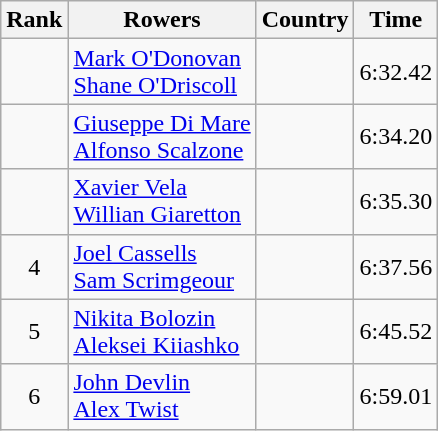<table class="wikitable" style="text-align:center">
<tr>
<th>Rank</th>
<th>Rowers</th>
<th>Country</th>
<th>Time</th>
</tr>
<tr>
<td></td>
<td align="left"><a href='#'>Mark O'Donovan</a><br><a href='#'>Shane O'Driscoll</a></td>
<td align="left"></td>
<td>6:32.42</td>
</tr>
<tr>
<td></td>
<td align="left"><a href='#'>Giuseppe Di Mare</a><br><a href='#'>Alfonso Scalzone</a></td>
<td align="left"></td>
<td>6:34.20</td>
</tr>
<tr>
<td></td>
<td align="left"><a href='#'>Xavier Vela</a><br><a href='#'>Willian Giaretton</a></td>
<td align="left"></td>
<td>6:35.30</td>
</tr>
<tr>
<td>4</td>
<td align="left"><a href='#'>Joel Cassells</a><br><a href='#'>Sam Scrimgeour</a></td>
<td align="left"></td>
<td>6:37.56</td>
</tr>
<tr>
<td>5</td>
<td align="left"><a href='#'>Nikita Bolozin</a><br><a href='#'>Aleksei Kiiashko</a></td>
<td align="left"></td>
<td>6:45.52</td>
</tr>
<tr>
<td>6</td>
<td align="left"><a href='#'>John Devlin</a><br><a href='#'>Alex Twist</a></td>
<td align="left"></td>
<td>6:59.01</td>
</tr>
</table>
